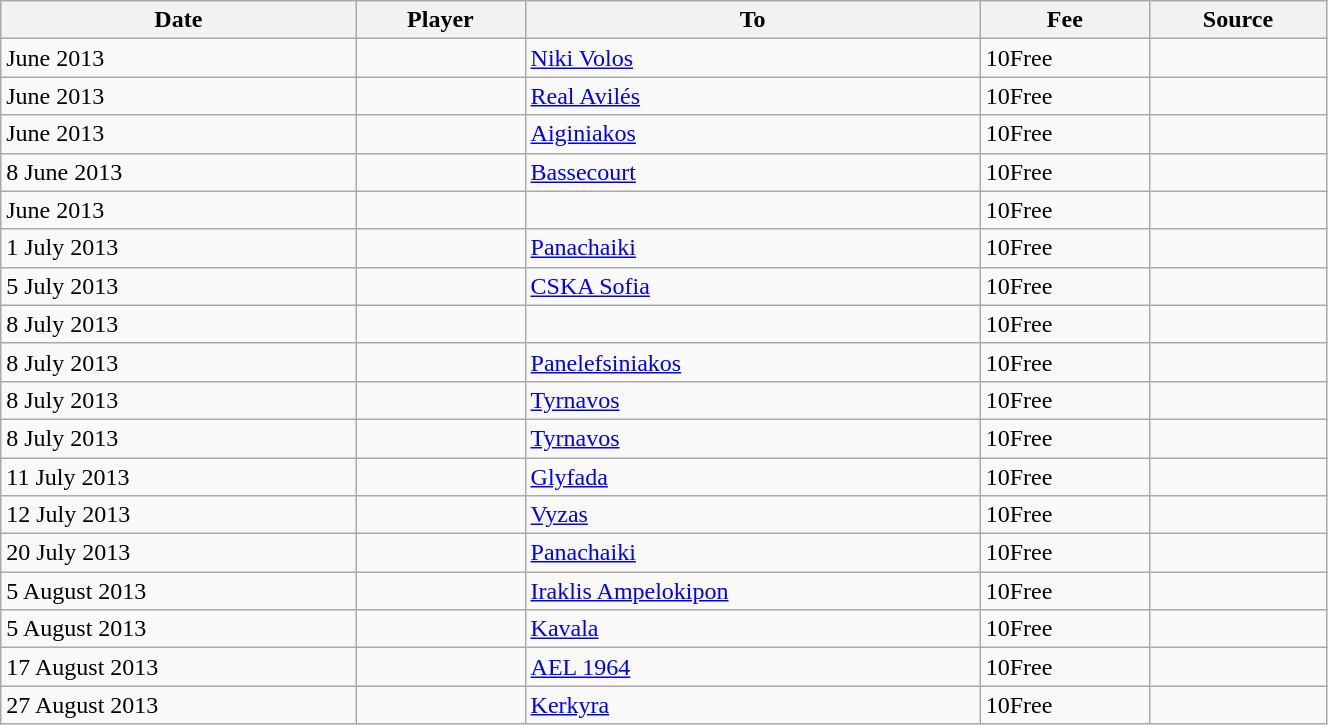<table class="wikitable sortable" style="text-align:center; width:70%; text-align:left;">
<tr>
<th>Date</th>
<th>Player</th>
<th>To</th>
<th>Fee</th>
<th>Source</th>
</tr>
<tr>
<td>June 2013</td>
<td> </td>
<td> <a href='#'>Niki Volos</a></td>
<td><span>10</span>Free</td>
<td style="text-align:center;"></td>
</tr>
<tr>
<td>June 2013</td>
<td> </td>
<td> <a href='#'>Real Avilés</a></td>
<td><span>10</span>Free</td>
<td style="text-align:center;"></td>
</tr>
<tr>
<td>June 2013</td>
<td> </td>
<td> <a href='#'>Aiginiakos</a></td>
<td><span>10</span>Free</td>
<td style="text-align:center;"></td>
</tr>
<tr>
<td>8 June 2013</td>
<td> </td>
<td> <a href='#'>Bassecourt</a></td>
<td><span>10</span>Free</td>
<td style="text-align:center;"></td>
</tr>
<tr>
<td>June 2013</td>
<td> </td>
<td></td>
<td><span>10</span>Free</td>
<td style="text-align:center;"></td>
</tr>
<tr>
<td>1 July 2013</td>
<td> </td>
<td> <a href='#'>Panachaiki</a></td>
<td><span>10</span>Free</td>
<td style="text-align:center;"></td>
</tr>
<tr>
<td>5 July 2013</td>
<td> </td>
<td> <a href='#'>CSKA Sofia</a></td>
<td><span>10</span>Free</td>
<td style="text-align:center;"></td>
</tr>
<tr>
<td>8 July 2013</td>
<td> </td>
<td></td>
<td><span>10</span>Free</td>
<td style="text-align:center;"></td>
</tr>
<tr>
<td>8 July 2013</td>
<td> </td>
<td> <a href='#'>Panelefsiniakos</a></td>
<td><span>10</span>Free</td>
<td style="text-align:center;"></td>
</tr>
<tr>
<td>8 July 2013</td>
<td> </td>
<td> <a href='#'>Tyrnavos</a></td>
<td><span>10</span>Free</td>
<td style="text-align:center;"></td>
</tr>
<tr>
<td>8 July 2013</td>
<td> </td>
<td> <a href='#'>Tyrnavos</a></td>
<td><span>10</span>Free</td>
<td style="text-align:center;"></td>
</tr>
<tr>
<td>11 July 2013</td>
<td> </td>
<td> <a href='#'>Glyfada</a></td>
<td><span>10</span>Free</td>
<td style="text-align:center;"></td>
</tr>
<tr>
<td>12 July 2013</td>
<td> </td>
<td> <a href='#'>Vyzas</a></td>
<td><span>10</span>Free</td>
<td style="text-align:center;"></td>
</tr>
<tr>
<td>20 July 2013</td>
<td> </td>
<td> <a href='#'>Panachaiki</a></td>
<td><span>10</span>Free</td>
<td style="text-align:center;"></td>
</tr>
<tr>
<td>5 August 2013</td>
<td> </td>
<td> <a href='#'>Iraklis Ampelokipon</a></td>
<td><span>10</span>Free</td>
<td style="text-align:center;"></td>
</tr>
<tr>
<td>5 August 2013</td>
<td> </td>
<td> <a href='#'>Kavala</a></td>
<td><span>10</span>Free</td>
<td style="text-align:center;"></td>
</tr>
<tr>
<td>17 August 2013</td>
<td> </td>
<td> <a href='#'>AEL 1964</a></td>
<td><span>10</span>Free</td>
<td style="text-align:center;"></td>
</tr>
<tr>
<td>27 August 2013</td>
<td> </td>
<td> <a href='#'>Kerkyra</a></td>
<td><span>10</span>Free</td>
<td style="text-align:center;"></td>
</tr>
</table>
